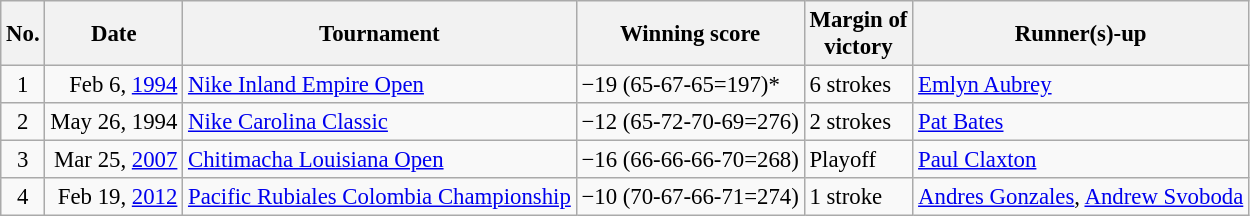<table class="wikitable" style="font-size:95%;">
<tr>
<th>No.</th>
<th>Date</th>
<th>Tournament</th>
<th>Winning score</th>
<th>Margin of<br>victory</th>
<th>Runner(s)-up</th>
</tr>
<tr>
<td align=center>1</td>
<td align=right>Feb 6, <a href='#'>1994</a></td>
<td><a href='#'>Nike Inland Empire Open</a></td>
<td>−19 (65-67-65=197)*</td>
<td>6 strokes</td>
<td> <a href='#'>Emlyn Aubrey</a></td>
</tr>
<tr>
<td align=center>2</td>
<td align=right>May 26, 1994</td>
<td><a href='#'>Nike Carolina Classic</a></td>
<td>−12 (65-72-70-69=276)</td>
<td>2 strokes</td>
<td> <a href='#'>Pat Bates</a></td>
</tr>
<tr>
<td align=center>3</td>
<td align=right>Mar 25, <a href='#'>2007</a></td>
<td><a href='#'>Chitimacha Louisiana Open</a></td>
<td>−16 (66-66-66-70=268)</td>
<td>Playoff</td>
<td> <a href='#'>Paul Claxton</a></td>
</tr>
<tr>
<td align=center>4</td>
<td align=right>Feb 19, <a href='#'>2012</a></td>
<td><a href='#'>Pacific Rubiales Colombia Championship</a></td>
<td>−10 (70-67-66-71=274)</td>
<td>1 stroke</td>
<td> <a href='#'>Andres Gonzales</a>,  <a href='#'>Andrew Svoboda</a></td>
</tr>
</table>
